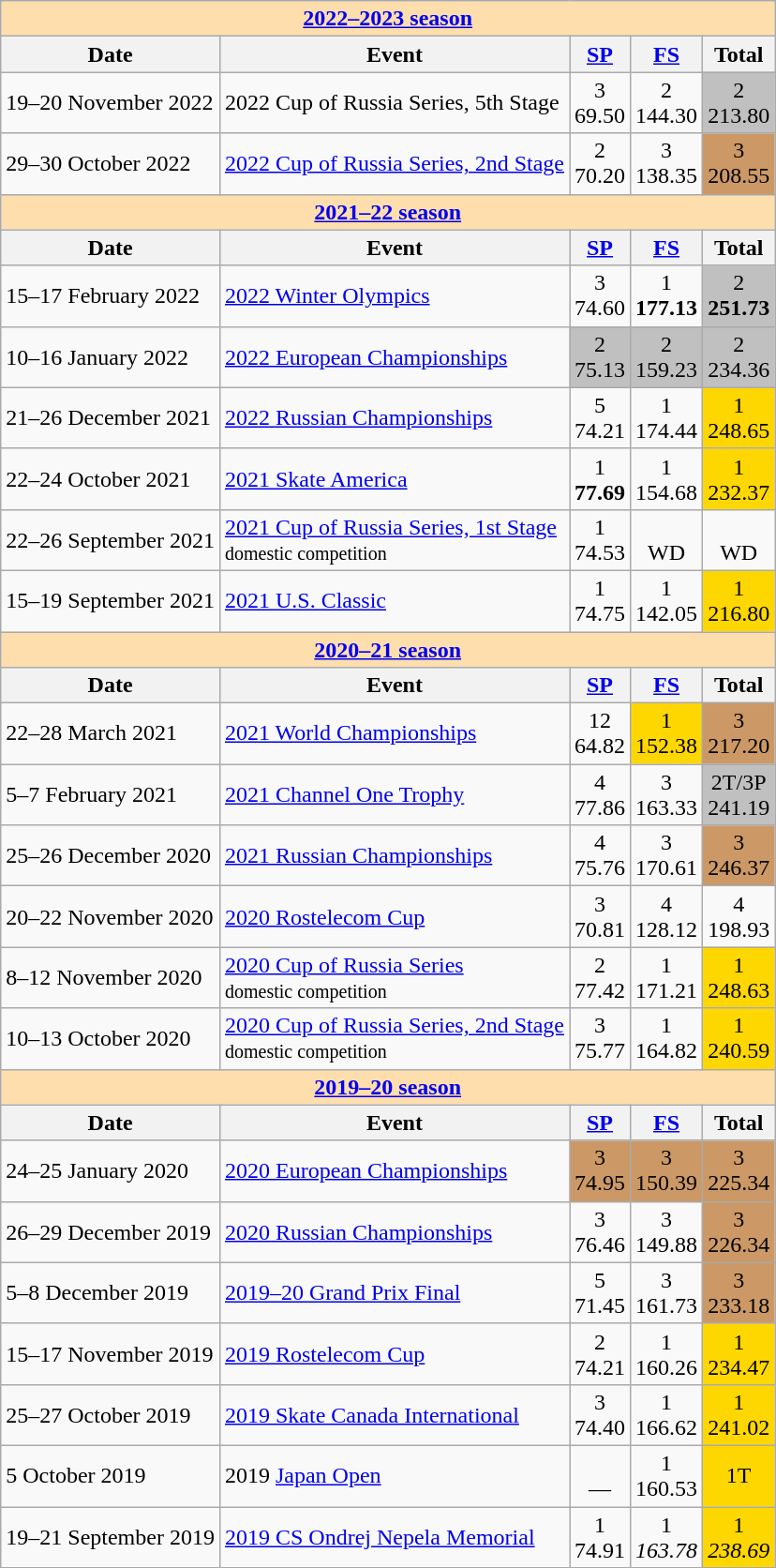<table class="wikitable">
<tr>
<td style="background-color: #ffdead; " colspan=5 align=center><a href='#'><strong>2022–2023 season</strong></a></td>
</tr>
<tr>
<th>Date</th>
<th>Event</th>
<th><a href='#'>SP</a></th>
<th><a href='#'>FS</a></th>
<th>Total</th>
</tr>
<tr>
<td>19–20 November 2022</td>
<td>2022 Cup of Russia Series, 5th Stage</td>
<td align="center">3 <br> 69.50</td>
<td align="center">2 <br> 144.30</td>
<td align="center" bgcolor=silver>2 <br> 213.80</td>
</tr>
<tr>
<td>29–30 October 2022</td>
<td><a href='#'>2022 Cup of Russia Series, 2nd Stage</a> <br></td>
<td align="center">2 <br> 70.20</td>
<td align="center">3 <br> 138.35</td>
<td align="center" bgcolor="cc9966">3 <br> 208.55</td>
</tr>
<tr>
<th style="background-color: #ffdead;" colspan=5><a href='#'>2021–22 season</a></th>
</tr>
<tr>
<th>Date</th>
<th>Event</th>
<th><a href='#'>SP</a></th>
<th><a href='#'>FS</a></th>
<th>Total</th>
</tr>
<tr>
<td>15–17 February 2022</td>
<td><a href='#'>2022 Winter Olympics</a></td>
<td align=center>3 <br> 74.60</td>
<td align=center>1 <br> <strong>177.13</strong></td>
<td align=center bgcolor=silver>2 <br> <strong>251.73</strong></td>
</tr>
<tr>
<td>10–16 January 2022</td>
<td><a href='#'>2022 European Championships</a></td>
<td align=center bgcolor=silver>2 <br> 75.13</td>
<td align=center bgcolor=silver>2 <br> 159.23</td>
<td align=center bgcolor=silver>2 <br> 234.36</td>
</tr>
<tr>
<td>21–26 December 2021</td>
<td><a href='#'>2022 Russian Championships</a></td>
<td align=center>5 <br>  74.21</td>
<td align=center>1 <br>  174.44</td>
<td align=center bgcolor=gold>1 <br>  248.65</td>
</tr>
<tr>
<td>22–24 October 2021</td>
<td><a href='#'>2021 Skate America</a></td>
<td align=center>1  <br> <strong>77.69</strong></td>
<td align=center>1  <br> 154.68</td>
<td align=center bgcolor=gold>1<br> 232.37</td>
</tr>
<tr>
<td>22–26 September 2021</td>
<td><a href='#'>2021 Cup of Russia Series, 1st Stage</a> <br> <small>domestic competition</small></td>
<td align=center>1 <br> 74.53</td>
<td align=center><br> WD</td>
<td align=center><br> WD</td>
</tr>
<tr>
<td>15–19 September 2021</td>
<td><a href='#'>2021 U.S. Classic</a></td>
<td align=center>1 <br> 74.75</td>
<td align=center>1 <br> 142.05</td>
<td align=center bgcolor=gold>1 <br> 216.80</td>
</tr>
<tr>
<th style="background-color: #ffdead;" colspan=5><a href='#'>2020–21 season</a></th>
</tr>
<tr>
<th>Date</th>
<th>Event</th>
<th><a href='#'>SP</a></th>
<th><a href='#'>FS</a></th>
<th>Total</th>
</tr>
<tr>
<td>22–28 March 2021</td>
<td><a href='#'>2021 World Championships</a></td>
<td align=center>12 <br> 64.82</td>
<td align=center bgcolor=gold>1 <br> 152.38</td>
<td align=center bgcolor=cc9966>3 <br> 217.20</td>
</tr>
<tr>
<td>5–7 February 2021</td>
<td><a href='#'>2021 Channel One Trophy</a></td>
<td align=center>4 <br> 77.86</td>
<td align=center>3 <br> 163.33</td>
<td align=center bgcolor=silver>2T/3P <br> 241.19</td>
</tr>
<tr>
<td>25–26 December 2020</td>
<td><a href='#'>2021 Russian Championships</a></td>
<td align=center>4 <br> 75.76</td>
<td align=center>3 <br>  170.61</td>
<td align=center bgcolor=cc9966>3<br>246.37</td>
</tr>
<tr>
<td>20–22 November 2020</td>
<td><a href='#'>2020 Rostelecom Cup</a></td>
<td align=center>3 <br> 70.81</td>
<td align=center>4 <br> 128.12</td>
<td align=center>4 <br> 198.93</td>
</tr>
<tr>
<td>8–12 November 2020</td>
<td><a href='#'>2020 Cup of Russia Series</a> <br> <small>domestic competition</small></td>
<td align=center>2 <br> 77.42</td>
<td align=center>1 <br> 171.21</td>
<td align=center bgcolor=gold>1 <br> 248.63</td>
</tr>
<tr>
<td>10–13 October 2020</td>
<td><a href='#'>2020 Cup of Russia Series, 2nd Stage</a> <br> <small>domestic competition</small></td>
<td align=center>3 <br> 75.77</td>
<td align=center>1 <br> 164.82</td>
<td align=center bgcolor=gold>1 <br> 240.59</td>
</tr>
<tr>
<td style="background-color: #ffdead; " colspan=5 align=center><a href='#'><strong>2019–20 season</strong></a></td>
</tr>
<tr>
<th>Date</th>
<th>Event</th>
<th><a href='#'>SP</a></th>
<th><a href='#'>FS</a></th>
<th>Total</th>
</tr>
<tr>
<td>24–25 January 2020</td>
<td><a href='#'>2020 European Championships</a></td>
<td align=center bgcolor=cc9966>3 <br> 74.95</td>
<td align=center bgcolor=cc9966>3 <br> 150.39</td>
<td align=center bgcolor=cc9966>3 <br> 225.34</td>
</tr>
<tr>
<td>26–29 December 2019</td>
<td><a href='#'>2020 Russian Championships</a></td>
<td align=center>3 <br> 76.46</td>
<td align=center>3 <br>  149.88</td>
<td align=center bgcolor=cc9966>3 <br>226.34</td>
</tr>
<tr>
<td>5–8 December 2019</td>
<td><a href='#'>2019–20 Grand Prix Final</a></td>
<td align=center>5 <br> 71.45</td>
<td align=center>3 <br> 161.73</td>
<td align=center bgcolor=cc9966>3 <br> 233.18</td>
</tr>
<tr>
<td>15–17 November 2019</td>
<td><a href='#'>2019 Rostelecom Cup</a></td>
<td align=center>2 <br> 74.21</td>
<td align=center>1 <br>  160.26</td>
<td align=center bgcolor=gold>1<br> 234.47</td>
</tr>
<tr>
<td>25–27 October 2019</td>
<td><a href='#'>2019 Skate Canada International</a></td>
<td align=center>3 <br> 74.40</td>
<td align=center>1 <br> 166.62</td>
<td align=center bgcolor=gold>1 <br> 241.02</td>
</tr>
<tr>
<td>5 October 2019</td>
<td>2019 <a href='#'>Japan Open</a></td>
<td align=center><br> —</td>
<td align=center>1 <br> 160.53</td>
<td align=center bgcolor=gold>1T</td>
</tr>
<tr>
<td>19–21 September 2019</td>
<td><a href='#'>2019 CS Ondrej Nepela Memorial</a></td>
<td align=center>1 <br> 74.91</td>
<td align=center>1 <br> <em>163.78</em></td>
<td align=center bgcolor=gold>1 <br> <em>238.69</em></td>
</tr>
</table>
